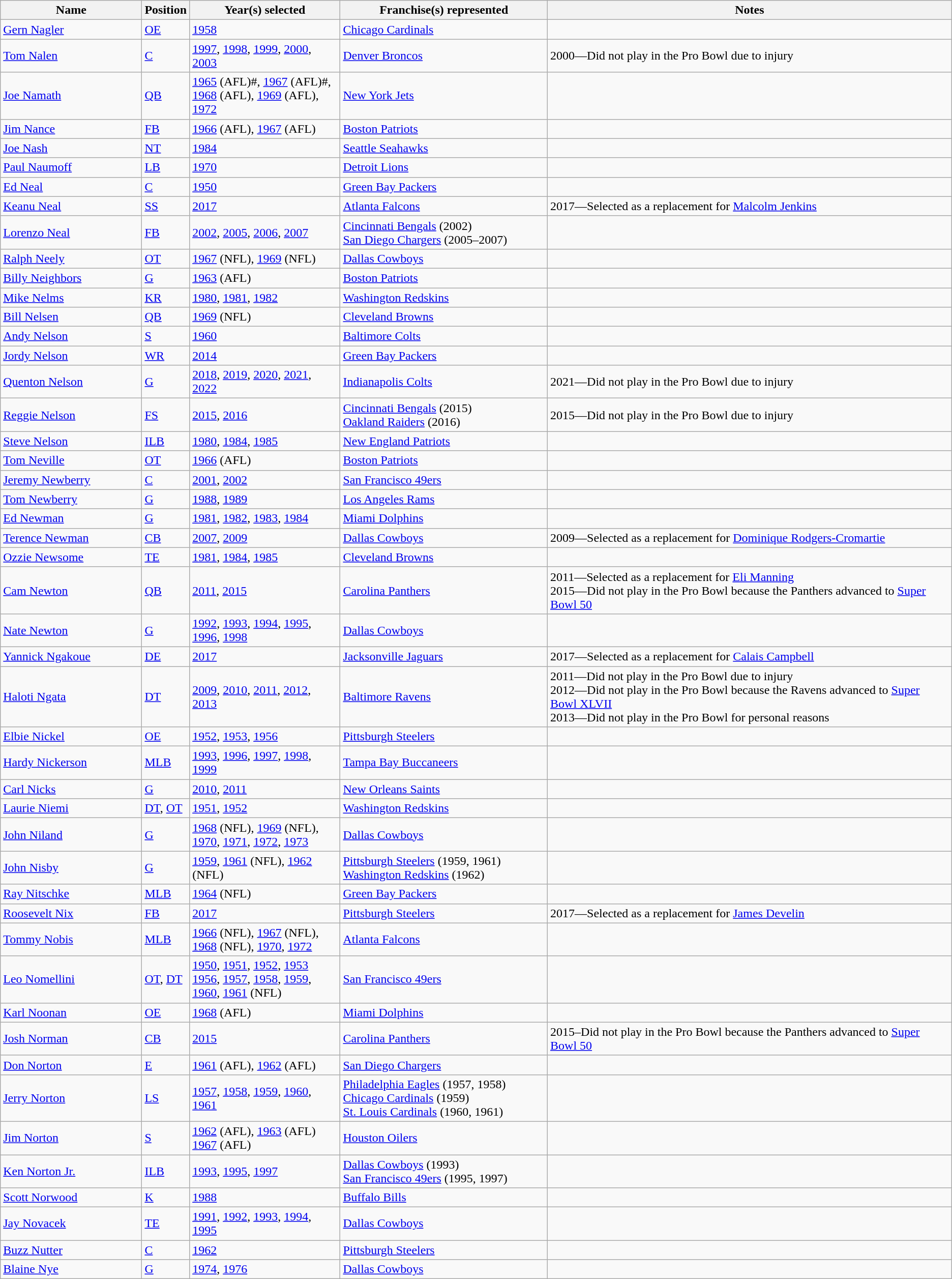<table class="wikitable">
<tr>
<th bgcolor="#DDDDFF" width="15%">Name</th>
<th bgcolor="#DDDDFF" width="4%">Position</th>
<th bgcolor="#DDDDFF" width="16%">Year(s) selected</th>
<th bgcolor="#DDDDFF" width="22%">Franchise(s) represented</th>
<th bgcolor="#DDDDFF" width="43%">Notes</th>
</tr>
<tr>
<td><a href='#'>Gern Nagler</a></td>
<td><a href='#'>OE</a></td>
<td><a href='#'>1958</a></td>
<td><a href='#'>Chicago Cardinals</a></td>
<td></td>
</tr>
<tr>
<td><a href='#'>Tom Nalen</a></td>
<td><a href='#'>C</a></td>
<td><a href='#'>1997</a>, <a href='#'>1998</a>, <a href='#'>1999</a>, <a href='#'>2000</a>, <a href='#'>2003</a></td>
<td><a href='#'>Denver Broncos</a></td>
<td>2000—Did not play in the Pro Bowl due to injury</td>
</tr>
<tr>
<td><a href='#'>Joe Namath</a></td>
<td><a href='#'>QB</a></td>
<td><a href='#'>1965</a> (AFL)#, <a href='#'>1967</a> (AFL)#, <a href='#'>1968</a> (AFL), <a href='#'>1969</a> (AFL), <a href='#'>1972</a></td>
<td><a href='#'>New York Jets</a></td>
<td></td>
</tr>
<tr>
<td><a href='#'>Jim Nance</a></td>
<td><a href='#'>FB</a></td>
<td><a href='#'>1966</a> (AFL), <a href='#'>1967</a> (AFL)</td>
<td><a href='#'>Boston Patriots</a></td>
<td></td>
</tr>
<tr>
<td><a href='#'>Joe Nash</a></td>
<td><a href='#'>NT</a></td>
<td><a href='#'>1984</a></td>
<td><a href='#'>Seattle Seahawks</a></td>
<td></td>
</tr>
<tr>
<td><a href='#'>Paul Naumoff</a></td>
<td><a href='#'>LB</a></td>
<td><a href='#'>1970</a></td>
<td><a href='#'>Detroit Lions</a></td>
<td></td>
</tr>
<tr>
<td><a href='#'>Ed Neal</a></td>
<td><a href='#'>C</a></td>
<td><a href='#'>1950</a></td>
<td><a href='#'>Green Bay Packers</a></td>
<td></td>
</tr>
<tr>
<td><a href='#'>Keanu Neal</a></td>
<td><a href='#'>SS</a></td>
<td><a href='#'>2017</a></td>
<td><a href='#'>Atlanta Falcons</a></td>
<td>2017—Selected as a replacement for <a href='#'>Malcolm Jenkins</a></td>
</tr>
<tr>
<td><a href='#'>Lorenzo Neal</a></td>
<td><a href='#'>FB</a></td>
<td><a href='#'>2002</a>, <a href='#'>2005</a>, <a href='#'>2006</a>, <a href='#'>2007</a></td>
<td><a href='#'>Cincinnati Bengals</a> (2002) <br><a href='#'>San Diego Chargers</a> (2005–2007)</td>
<td></td>
</tr>
<tr>
<td><a href='#'>Ralph Neely</a></td>
<td><a href='#'>OT</a></td>
<td><a href='#'>1967</a> (NFL), <a href='#'>1969</a> (NFL)</td>
<td><a href='#'>Dallas Cowboys</a></td>
<td></td>
</tr>
<tr>
<td><a href='#'>Billy Neighbors</a></td>
<td><a href='#'>G</a></td>
<td><a href='#'>1963</a> (AFL)</td>
<td><a href='#'>Boston Patriots</a></td>
<td></td>
</tr>
<tr>
<td><a href='#'>Mike Nelms</a></td>
<td><a href='#'>KR</a></td>
<td><a href='#'>1980</a>, <a href='#'>1981</a>, <a href='#'>1982</a></td>
<td><a href='#'>Washington Redskins</a></td>
<td></td>
</tr>
<tr>
<td><a href='#'>Bill Nelsen</a></td>
<td><a href='#'>QB</a></td>
<td><a href='#'>1969</a> (NFL)</td>
<td><a href='#'>Cleveland Browns</a></td>
<td></td>
</tr>
<tr>
<td><a href='#'>Andy Nelson</a></td>
<td><a href='#'>S</a></td>
<td><a href='#'>1960</a></td>
<td><a href='#'>Baltimore Colts</a></td>
<td></td>
</tr>
<tr>
<td><a href='#'>Jordy Nelson</a></td>
<td><a href='#'>WR</a></td>
<td><a href='#'>2014</a></td>
<td><a href='#'>Green Bay Packers</a></td>
<td></td>
</tr>
<tr>
<td><a href='#'>Quenton Nelson</a></td>
<td><a href='#'>G</a></td>
<td><a href='#'>2018</a>, <a href='#'>2019</a>, <a href='#'>2020</a>, <a href='#'>2021</a>, <a href='#'>2022</a></td>
<td><a href='#'>Indianapolis Colts</a></td>
<td>2021—Did not play in the Pro Bowl due to injury</td>
</tr>
<tr>
<td><a href='#'>Reggie Nelson</a></td>
<td><a href='#'>FS</a></td>
<td><a href='#'>2015</a>, <a href='#'>2016</a></td>
<td><a href='#'>Cincinnati Bengals</a> (2015) <br><a href='#'>Oakland Raiders</a> (2016)</td>
<td>2015—Did not play in the Pro Bowl due to injury</td>
</tr>
<tr>
<td><a href='#'>Steve Nelson</a></td>
<td><a href='#'>ILB</a></td>
<td><a href='#'>1980</a>, <a href='#'>1984</a>, <a href='#'>1985</a></td>
<td><a href='#'>New England Patriots</a></td>
<td></td>
</tr>
<tr>
<td><a href='#'>Tom Neville</a></td>
<td><a href='#'>OT</a></td>
<td><a href='#'>1966</a> (AFL)</td>
<td><a href='#'>Boston Patriots</a></td>
<td></td>
</tr>
<tr>
<td><a href='#'>Jeremy Newberry</a></td>
<td><a href='#'>C</a></td>
<td><a href='#'>2001</a>, <a href='#'>2002</a></td>
<td><a href='#'>San Francisco 49ers</a></td>
<td></td>
</tr>
<tr>
<td><a href='#'>Tom Newberry</a></td>
<td><a href='#'>G</a></td>
<td><a href='#'>1988</a>, <a href='#'>1989</a></td>
<td><a href='#'>Los Angeles Rams</a></td>
<td></td>
</tr>
<tr>
<td><a href='#'>Ed Newman</a></td>
<td><a href='#'>G</a></td>
<td><a href='#'>1981</a>, <a href='#'>1982</a>, <a href='#'>1983</a>, <a href='#'>1984</a></td>
<td><a href='#'>Miami Dolphins</a></td>
<td></td>
</tr>
<tr>
<td><a href='#'>Terence Newman</a></td>
<td><a href='#'>CB</a></td>
<td><a href='#'>2007</a>, <a href='#'>2009</a></td>
<td><a href='#'>Dallas Cowboys</a></td>
<td>2009—Selected as a replacement for <a href='#'>Dominique Rodgers-Cromartie</a></td>
</tr>
<tr>
<td><a href='#'>Ozzie Newsome</a></td>
<td><a href='#'>TE</a></td>
<td><a href='#'>1981</a>, <a href='#'>1984</a>, <a href='#'>1985</a></td>
<td><a href='#'>Cleveland Browns</a></td>
<td></td>
</tr>
<tr>
<td><a href='#'>Cam Newton</a></td>
<td><a href='#'>QB</a></td>
<td><a href='#'>2011</a>, <a href='#'>2015</a></td>
<td><a href='#'>Carolina Panthers</a></td>
<td>2011—Selected as a replacement for <a href='#'>Eli Manning</a> <br>2015—Did not play in the Pro Bowl because the Panthers advanced to <a href='#'>Super Bowl 50</a></td>
</tr>
<tr>
<td><a href='#'>Nate Newton</a></td>
<td><a href='#'>G</a></td>
<td><a href='#'>1992</a>, <a href='#'>1993</a>, <a href='#'>1994</a>, <a href='#'>1995</a>, <a href='#'>1996</a>, <a href='#'>1998</a></td>
<td><a href='#'>Dallas Cowboys</a></td>
<td></td>
</tr>
<tr>
<td><a href='#'>Yannick Ngakoue</a></td>
<td><a href='#'>DE</a></td>
<td><a href='#'>2017</a></td>
<td><a href='#'>Jacksonville Jaguars</a></td>
<td>2017—Selected as a replacement for <a href='#'>Calais Campbell</a></td>
</tr>
<tr>
<td><a href='#'>Haloti Ngata</a></td>
<td><a href='#'>DT</a></td>
<td><a href='#'>2009</a>, <a href='#'>2010</a>, <a href='#'>2011</a>, <a href='#'>2012</a>, <a href='#'>2013</a></td>
<td><a href='#'>Baltimore Ravens</a></td>
<td>2011—Did not play in the Pro Bowl due to injury <br>2012—Did not play in the Pro Bowl because the Ravens advanced to <a href='#'>Super Bowl XLVII</a> <br>2013—Did not play in the Pro Bowl for personal reasons</td>
</tr>
<tr>
<td><a href='#'>Elbie Nickel</a></td>
<td><a href='#'>OE</a></td>
<td><a href='#'>1952</a>, <a href='#'>1953</a>, <a href='#'>1956</a></td>
<td><a href='#'>Pittsburgh Steelers</a></td>
<td></td>
</tr>
<tr>
<td><a href='#'>Hardy Nickerson</a></td>
<td><a href='#'>MLB</a></td>
<td><a href='#'>1993</a>, <a href='#'>1996</a>, <a href='#'>1997</a>, <a href='#'>1998</a>, <a href='#'>1999</a></td>
<td><a href='#'>Tampa Bay Buccaneers</a></td>
<td></td>
</tr>
<tr>
<td><a href='#'>Carl Nicks</a></td>
<td><a href='#'>G</a></td>
<td><a href='#'>2010</a>, <a href='#'>2011</a></td>
<td><a href='#'>New Orleans Saints</a></td>
<td></td>
</tr>
<tr>
<td><a href='#'>Laurie Niemi</a></td>
<td><a href='#'>DT</a>, <a href='#'>OT</a></td>
<td><a href='#'>1951</a>, <a href='#'>1952</a></td>
<td><a href='#'>Washington Redskins</a></td>
<td></td>
</tr>
<tr>
<td><a href='#'>John Niland</a></td>
<td><a href='#'>G</a></td>
<td><a href='#'>1968</a> (NFL), <a href='#'>1969</a> (NFL), <a href='#'>1970</a>, <a href='#'>1971</a>, <a href='#'>1972</a>, <a href='#'>1973</a></td>
<td><a href='#'>Dallas Cowboys</a></td>
<td></td>
</tr>
<tr>
<td><a href='#'>John Nisby</a></td>
<td><a href='#'>G</a></td>
<td><a href='#'>1959</a>, <a href='#'>1961</a> (NFL), <a href='#'>1962</a> (NFL)</td>
<td><a href='#'>Pittsburgh Steelers</a> (1959, 1961) <br><a href='#'>Washington Redskins</a> (1962)</td>
<td></td>
</tr>
<tr>
<td><a href='#'>Ray Nitschke</a></td>
<td><a href='#'>MLB</a></td>
<td><a href='#'>1964</a> (NFL)</td>
<td><a href='#'>Green Bay Packers</a></td>
<td></td>
</tr>
<tr>
<td><a href='#'>Roosevelt Nix</a></td>
<td><a href='#'>FB</a></td>
<td><a href='#'>2017</a></td>
<td><a href='#'>Pittsburgh Steelers</a></td>
<td>2017—Selected as a replacement for <a href='#'>James Develin</a></td>
</tr>
<tr>
<td><a href='#'>Tommy Nobis</a></td>
<td><a href='#'>MLB</a></td>
<td><a href='#'>1966</a> (NFL), <a href='#'>1967</a> (NFL), <a href='#'>1968</a> (NFL), <a href='#'>1970</a>, <a href='#'>1972</a></td>
<td><a href='#'>Atlanta Falcons</a></td>
<td></td>
</tr>
<tr>
<td><a href='#'>Leo Nomellini</a></td>
<td><a href='#'>OT</a>, <a href='#'>DT</a></td>
<td><a href='#'>1950</a>, <a href='#'>1951</a>, <a href='#'>1952</a>, <a href='#'>1953</a>  <a href='#'>1956</a>, <a href='#'>1957</a>, <a href='#'>1958</a>, <a href='#'>1959</a>, <a href='#'>1960</a>, <a href='#'>1961</a> (NFL)</td>
<td><a href='#'>San Francisco 49ers</a></td>
<td></td>
</tr>
<tr>
<td><a href='#'>Karl Noonan</a></td>
<td><a href='#'>OE</a></td>
<td><a href='#'>1968</a> (AFL)</td>
<td><a href='#'>Miami Dolphins</a></td>
<td></td>
</tr>
<tr>
<td><a href='#'>Josh Norman</a></td>
<td><a href='#'>CB</a></td>
<td><a href='#'>2015</a></td>
<td><a href='#'>Carolina Panthers</a></td>
<td>2015–Did not play in the Pro Bowl because the Panthers advanced to <a href='#'>Super Bowl 50</a></td>
</tr>
<tr>
<td><a href='#'>Don Norton</a></td>
<td><a href='#'>E</a></td>
<td><a href='#'>1961</a> (AFL), <a href='#'>1962</a> (AFL)</td>
<td><a href='#'>San Diego Chargers</a></td>
<td></td>
</tr>
<tr>
<td><a href='#'>Jerry Norton</a></td>
<td><a href='#'>LS</a></td>
<td><a href='#'>1957</a>, <a href='#'>1958</a>, <a href='#'>1959</a>, <a href='#'>1960</a>, <a href='#'>1961</a></td>
<td><a href='#'>Philadelphia Eagles</a> (1957, 1958)<br><a href='#'>Chicago Cardinals</a> (1959)<br><a href='#'>St. Louis Cardinals</a> (1960, 1961)</td>
<td></td>
</tr>
<tr>
<td><a href='#'>Jim Norton</a></td>
<td><a href='#'>S</a></td>
<td><a href='#'>1962</a> (AFL), <a href='#'>1963</a> (AFL) <a href='#'>1967</a> (AFL)</td>
<td><a href='#'>Houston Oilers</a></td>
<td></td>
</tr>
<tr>
<td><a href='#'>Ken Norton Jr.</a></td>
<td><a href='#'>ILB</a></td>
<td><a href='#'>1993</a>, <a href='#'>1995</a>, <a href='#'>1997</a></td>
<td><a href='#'>Dallas Cowboys</a> (1993)<br><a href='#'>San Francisco 49ers</a> (1995, 1997)</td>
<td></td>
</tr>
<tr>
<td><a href='#'>Scott Norwood</a></td>
<td><a href='#'>K</a></td>
<td><a href='#'>1988</a></td>
<td><a href='#'>Buffalo Bills</a></td>
<td></td>
</tr>
<tr>
<td><a href='#'>Jay Novacek</a></td>
<td><a href='#'>TE</a></td>
<td><a href='#'>1991</a>, <a href='#'>1992</a>, <a href='#'>1993</a>, <a href='#'>1994</a>, <a href='#'>1995</a></td>
<td><a href='#'>Dallas Cowboys</a></td>
<td></td>
</tr>
<tr>
<td><a href='#'>Buzz Nutter</a></td>
<td><a href='#'>C</a></td>
<td><a href='#'>1962</a></td>
<td><a href='#'>Pittsburgh Steelers</a></td>
<td></td>
</tr>
<tr>
<td><a href='#'>Blaine Nye</a></td>
<td><a href='#'>G</a></td>
<td><a href='#'>1974</a>, <a href='#'>1976</a></td>
<td><a href='#'>Dallas Cowboys</a></td>
<td></td>
</tr>
</table>
